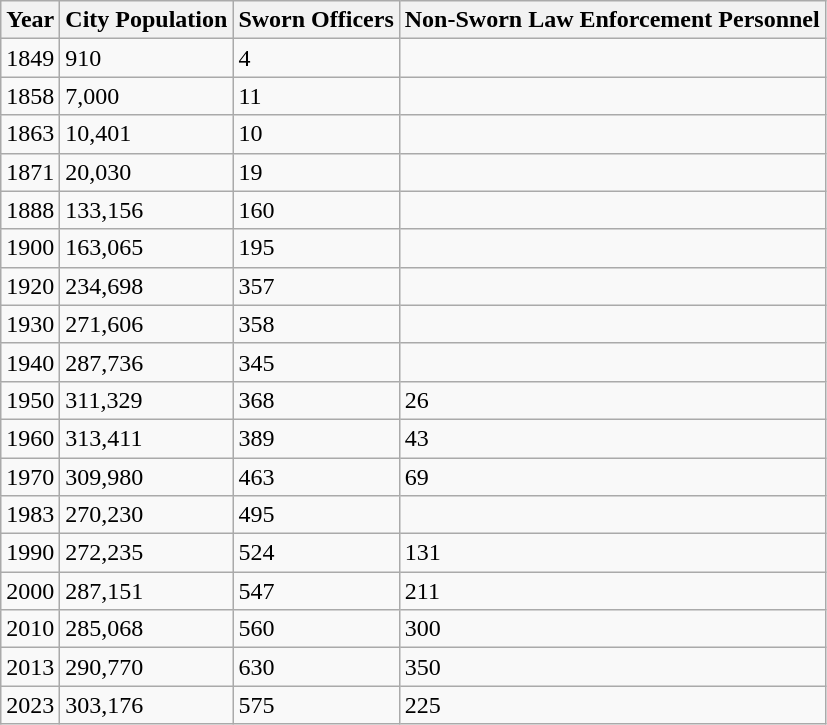<table class="wikitable">
<tr>
<th>Year</th>
<th>City Population</th>
<th>Sworn Officers</th>
<th>Non-Sworn Law Enforcement Personnel</th>
</tr>
<tr>
<td>1849</td>
<td>910</td>
<td>4</td>
<td></td>
</tr>
<tr>
<td>1858</td>
<td>7,000</td>
<td>11</td>
<td></td>
</tr>
<tr>
<td>1863</td>
<td>10,401</td>
<td>10</td>
<td></td>
</tr>
<tr>
<td>1871</td>
<td>20,030</td>
<td>19</td>
<td></td>
</tr>
<tr>
<td>1888</td>
<td>133,156</td>
<td>160</td>
<td></td>
</tr>
<tr>
<td>1900</td>
<td>163,065</td>
<td>195</td>
<td></td>
</tr>
<tr>
<td>1920</td>
<td>234,698</td>
<td>357</td>
<td></td>
</tr>
<tr>
<td>1930</td>
<td>271,606</td>
<td>358</td>
<td></td>
</tr>
<tr>
<td>1940</td>
<td>287,736</td>
<td>345</td>
<td></td>
</tr>
<tr>
<td>1950</td>
<td>311,329</td>
<td>368</td>
<td>26</td>
</tr>
<tr>
<td>1960</td>
<td>313,411</td>
<td>389</td>
<td>43</td>
</tr>
<tr>
<td>1970</td>
<td>309,980</td>
<td>463</td>
<td>69</td>
</tr>
<tr>
<td>1983</td>
<td>270,230</td>
<td>495</td>
<td></td>
</tr>
<tr>
<td>1990</td>
<td>272,235</td>
<td>524</td>
<td>131</td>
</tr>
<tr>
<td>2000</td>
<td>287,151</td>
<td>547</td>
<td>211</td>
</tr>
<tr>
<td>2010</td>
<td>285,068</td>
<td>560</td>
<td>300</td>
</tr>
<tr>
<td>2013</td>
<td>290,770</td>
<td>630</td>
<td>350</td>
</tr>
<tr>
<td>2023</td>
<td>303,176</td>
<td>575</td>
<td>225</td>
</tr>
</table>
